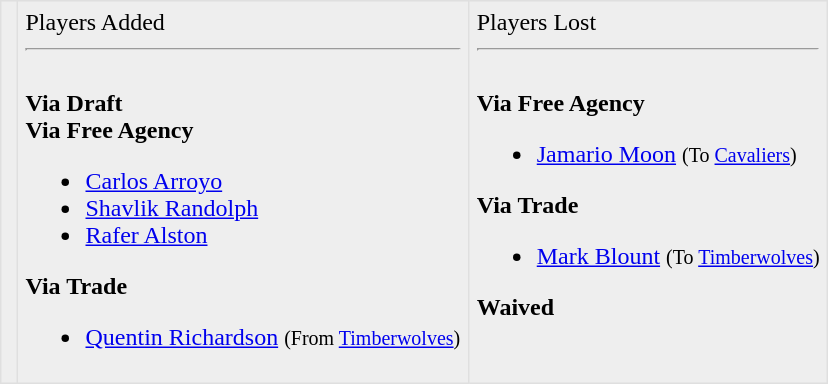<table border=1 style="border-collapse:collapse; background-color:#eeeeee" bordercolor="#DFDFDF" cellpadding="5">
<tr>
<td><br></td>
<td valign="top">Players Added <hr><br><strong>Via Draft</strong><br>
<strong>Via Free Agency</strong><ul><li><a href='#'>Carlos Arroyo</a></li><li><a href='#'>Shavlik Randolph</a></li><li><a href='#'>Rafer Alston</a></li></ul><strong>Via Trade</strong><ul><li><a href='#'>Quentin Richardson</a> <small>(From <a href='#'>Timberwolves</a>)</small></li></ul></td>
<td valign="top">Players Lost <hr><br><strong>Via Free Agency</strong><ul><li><a href='#'>Jamario Moon</a> <small>(To <a href='#'>Cavaliers</a>)</small></li></ul><strong>Via Trade</strong><ul><li><a href='#'>Mark Blount</a> <small>(To <a href='#'>Timberwolves</a>)</small></li></ul><strong>Waived</strong></td>
</tr>
</table>
